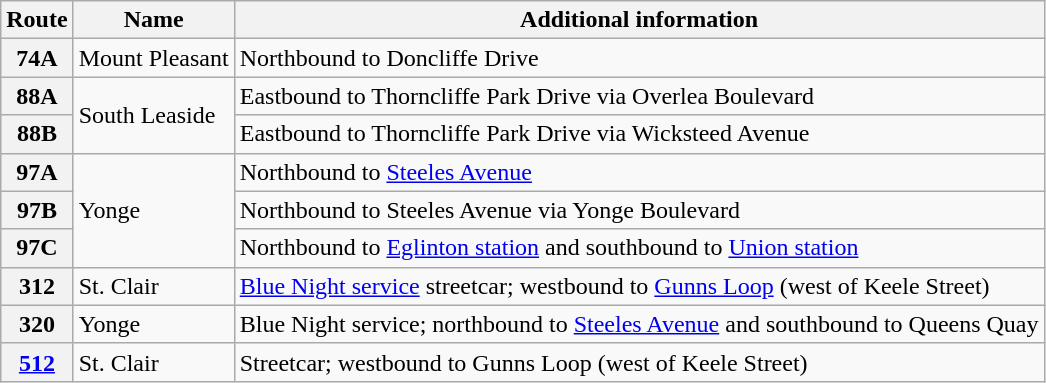<table class="wikitable">
<tr>
<th>Route</th>
<th>Name</th>
<th>Additional information</th>
</tr>
<tr>
<th>74A</th>
<td>Mount Pleasant</td>
<td>Northbound to Doncliffe Drive</td>
</tr>
<tr>
<th>88A</th>
<td rowspan="2">South Leaside</td>
<td>Eastbound to Thorncliffe Park Drive via Overlea Boulevard</td>
</tr>
<tr>
<th>88B</th>
<td>Eastbound to Thorncliffe Park Drive via Wicksteed Avenue</td>
</tr>
<tr>
<th>97A</th>
<td rowspan="3">Yonge</td>
<td>Northbound to <a href='#'>Steeles Avenue</a></td>
</tr>
<tr>
<th>97B</th>
<td>Northbound to Steeles Avenue via Yonge Boulevard</td>
</tr>
<tr>
<th>97C</th>
<td>Northbound to <a href='#'>Eglinton station</a> and southbound to <a href='#'>Union station</a><br></td>
</tr>
<tr>
<th>312</th>
<td>St. Clair</td>
<td><a href='#'>Blue Night service</a> streetcar; westbound to <a href='#'>Gunns Loop</a> (west of Keele Street)</td>
</tr>
<tr>
<th>320</th>
<td>Yonge</td>
<td>Blue Night service; northbound to <a href='#'>Steeles Avenue</a> and southbound to Queens Quay<br></td>
</tr>
<tr>
<th><a href='#'>512</a></th>
<td>St. Clair</td>
<td>Streetcar; westbound to Gunns Loop (west of Keele Street)</td>
</tr>
</table>
